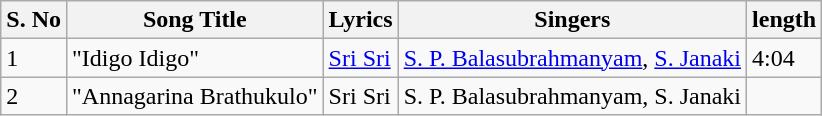<table class="wikitable">
<tr>
<th>S. No</th>
<th>Song Title</th>
<th>Lyrics</th>
<th>Singers</th>
<th>length</th>
</tr>
<tr>
<td>1</td>
<td>"Idigo Idigo"</td>
<td><a href='#'>Sri Sri</a></td>
<td><a href='#'>S. P. Balasubrahmanyam</a>, <a href='#'>S. Janaki</a></td>
<td>4:04</td>
</tr>
<tr>
<td>2</td>
<td>"Annagarina Brathukulo"</td>
<td>Sri Sri</td>
<td>S. P. Balasubrahmanyam, S. Janaki</td>
<td></td>
</tr>
</table>
